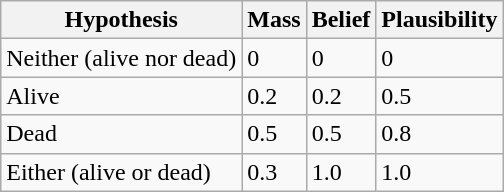<table class="wikitable">
<tr>
<th>Hypothesis</th>
<th>Mass</th>
<th>Belief</th>
<th>Plausibility</th>
</tr>
<tr>
<td>Neither (alive nor dead)</td>
<td>0</td>
<td>0</td>
<td>0</td>
</tr>
<tr>
<td>Alive</td>
<td>0.2</td>
<td>0.2</td>
<td>0.5</td>
</tr>
<tr>
<td>Dead</td>
<td>0.5</td>
<td>0.5</td>
<td>0.8</td>
</tr>
<tr>
<td>Either (alive or dead)</td>
<td>0.3</td>
<td>1.0</td>
<td>1.0</td>
</tr>
</table>
